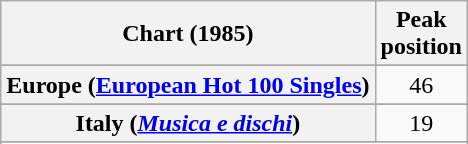<table class="wikitable sortable plainrowheaders" style="text-align:center">
<tr>
<th scope="col">Chart (1985)</th>
<th scope="col">Peak<br>position</th>
</tr>
<tr>
</tr>
<tr>
<th scope="row">Europe (<a href='#'>European Hot 100 Singles</a>)</th>
<td>46</td>
</tr>
<tr>
</tr>
<tr>
</tr>
<tr>
<th scope="row">Italy (<em><a href='#'>Musica e dischi</a></em>)</th>
<td>19</td>
</tr>
<tr>
</tr>
<tr>
</tr>
<tr>
</tr>
<tr>
</tr>
</table>
